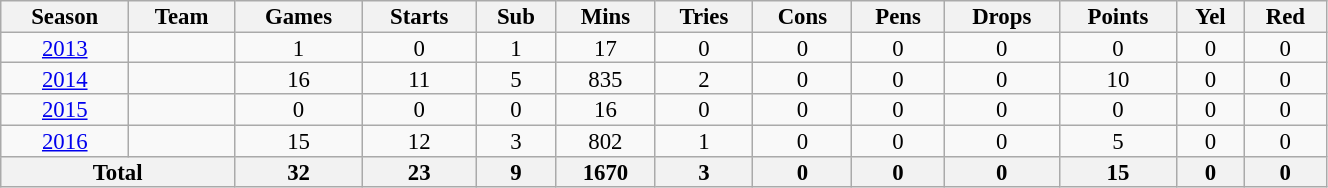<table class="wikitable" style="text-align:center; line-height:90%; font-size:95%; width:70%;">
<tr>
<th>Season</th>
<th>Team</th>
<th>Games</th>
<th>Starts</th>
<th>Sub</th>
<th>Mins</th>
<th>Tries</th>
<th>Cons</th>
<th>Pens</th>
<th>Drops</th>
<th>Points</th>
<th>Yel</th>
<th>Red</th>
</tr>
<tr>
<td><a href='#'>2013</a></td>
<td></td>
<td>1</td>
<td>0</td>
<td>1</td>
<td>17</td>
<td>0</td>
<td>0</td>
<td>0</td>
<td>0</td>
<td>0</td>
<td>0</td>
<td>0</td>
</tr>
<tr>
<td><a href='#'>2014</a></td>
<td></td>
<td>16</td>
<td>11</td>
<td>5</td>
<td>835</td>
<td>2</td>
<td>0</td>
<td>0</td>
<td>0</td>
<td>10</td>
<td>0</td>
<td>0</td>
</tr>
<tr>
<td><a href='#'>2015</a></td>
<td></td>
<td>0</td>
<td>0</td>
<td>0</td>
<td>16</td>
<td>0</td>
<td>0</td>
<td>0</td>
<td>0</td>
<td>0</td>
<td>0</td>
<td>0</td>
</tr>
<tr>
<td><a href='#'>2016</a></td>
<td></td>
<td>15</td>
<td>12</td>
<td>3</td>
<td>802</td>
<td>1</td>
<td>0</td>
<td>0</td>
<td>0</td>
<td>5</td>
<td>0</td>
<td>0</td>
</tr>
<tr>
<th colspan="2">Total</th>
<th>32</th>
<th>23</th>
<th>9</th>
<th>1670</th>
<th>3</th>
<th>0</th>
<th>0</th>
<th>0</th>
<th>15</th>
<th>0</th>
<th>0</th>
</tr>
</table>
